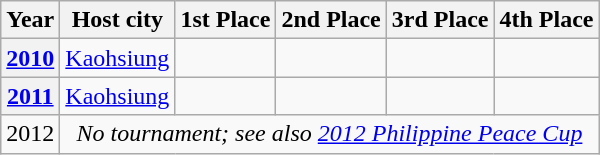<table class="wikitable">
<tr>
<th>Year</th>
<th>Host city</th>
<th>1st Place</th>
<th>2nd Place</th>
<th>3rd Place</th>
<th>4th Place</th>
</tr>
<tr>
<th><a href='#'>2010</a></th>
<td><a href='#'>Kaohsiung</a></td>
<td></td>
<td></td>
<td></td>
<td></td>
</tr>
<tr>
<th><a href='#'>2011</a></th>
<td><a href='#'>Kaohsiung</a></td>
<td></td>
<td></td>
<td></td>
<td></td>
</tr>
<tr>
<td>2012</td>
<td colspan=5 style="text-align:center;"><em>No tournament; see also <a href='#'>2012 Philippine Peace Cup</a></em></td>
</tr>
</table>
